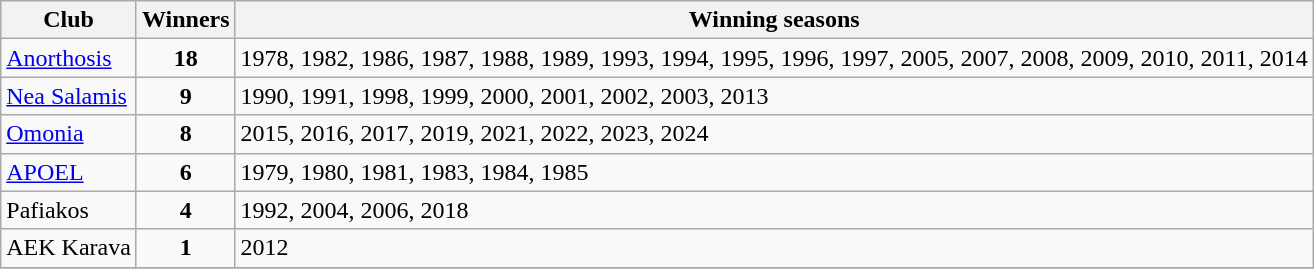<table class="wikitable">
<tr>
<th>Club</th>
<th>Winners</th>
<th>Winning seasons</th>
</tr>
<tr>
<td><a href='#'>Anorthosis</a></td>
<td align="center"><strong>18</strong></td>
<td>1978, 1982, 1986, 1987, 1988, 1989, 1993, 1994, 1995, 1996, 1997, 2005, 2007, 2008, 2009, 2010, 2011, 2014</td>
</tr>
<tr>
<td><a href='#'>Nea Salamis</a></td>
<td align="center"><strong>9</strong></td>
<td>1990, 1991, 1998, 1999, 2000, 2001, 2002, 2003, 2013</td>
</tr>
<tr>
<td><a href='#'>Omonia</a></td>
<td align="center"><strong>8</strong></td>
<td>2015, 2016, 2017, 2019, 2021, 2022, 2023, 2024</td>
</tr>
<tr>
<td><a href='#'>APOEL</a></td>
<td align="center"><strong>6</strong></td>
<td>1979, 1980, 1981, 1983, 1984, 1985</td>
</tr>
<tr>
<td>Pafiakos</td>
<td align="center"><strong>4</strong></td>
<td>1992, 2004, 2006, 2018</td>
</tr>
<tr>
<td>AEK Karava</td>
<td align="center"><strong>1</strong></td>
<td>2012</td>
</tr>
<tr>
</tr>
</table>
